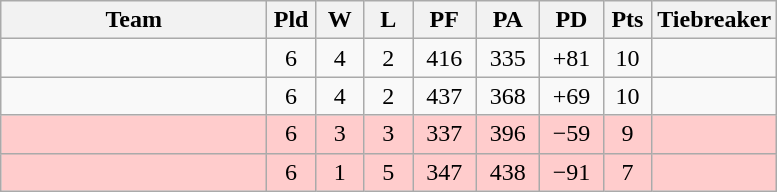<table class="wikitable" style="text-align:center;">
<tr>
<th width=170>Team</th>
<th width=25>Pld</th>
<th width=25>W</th>
<th width=25>L</th>
<th width=35>PF</th>
<th width=35>PA</th>
<th width=35>PD</th>
<th width=25>Pts</th>
<th width=50>Tiebreaker</th>
</tr>
<tr bgcolor=>
<td align="left"></td>
<td>6</td>
<td>4</td>
<td>2</td>
<td>416</td>
<td>335</td>
<td>+81</td>
<td>10</td>
<td></td>
</tr>
<tr bgcolor=>
<td align="left"></td>
<td>6</td>
<td>4</td>
<td>2</td>
<td>437</td>
<td>368</td>
<td>+69</td>
<td>10</td>
<td></td>
</tr>
<tr bgcolor=ffcccc>
<td align="left"></td>
<td>6</td>
<td>3</td>
<td>3</td>
<td>337</td>
<td>396</td>
<td>−59</td>
<td>9</td>
<td></td>
</tr>
<tr bgcolor=ffcccc>
<td align="left"></td>
<td>6</td>
<td>1</td>
<td>5</td>
<td>347</td>
<td>438</td>
<td>−91</td>
<td>7</td>
<td></td>
</tr>
</table>
